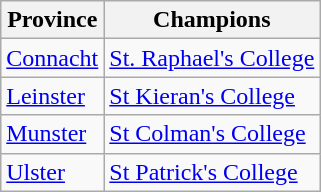<table class="wikitable">
<tr>
<th>Province</th>
<th>Champions</th>
</tr>
<tr>
<td><a href='#'>Connacht</a></td>
<td><a href='#'>St. Raphael's College</a></td>
</tr>
<tr>
<td><a href='#'>Leinster</a></td>
<td><a href='#'>St Kieran's College</a></td>
</tr>
<tr>
<td><a href='#'>Munster</a></td>
<td><a href='#'>St Colman's College</a></td>
</tr>
<tr>
<td><a href='#'>Ulster</a></td>
<td><a href='#'>St Patrick's College</a></td>
</tr>
</table>
